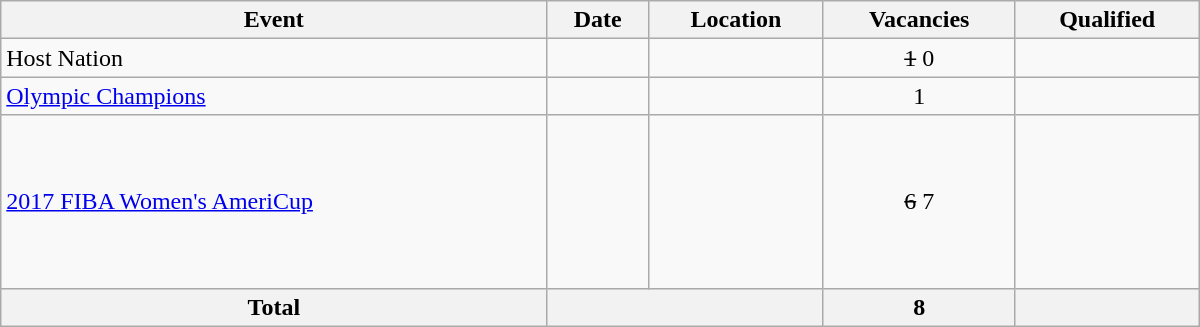<table class="wikitable" width=800>
<tr>
<th>Event</th>
<th>Date</th>
<th>Location</th>
<th>Vacancies</th>
<th>Qualified</th>
</tr>
<tr>
<td>Host Nation</td>
<td></td>
<td></td>
<td align=center><s>1</s> 0</td>
<td><s></s></td>
</tr>
<tr>
<td><a href='#'>Olympic Champions</a></td>
<td></td>
<td></td>
<td align=center>1</td>
<td></td>
</tr>
<tr>
<td><a href='#'>2017 FIBA Women's AmeriCup</a></td>
<td></td>
<td></td>
<td align=center><s>6</s> 7</td>
<td><br><br><br><br><br><br></td>
</tr>
<tr>
<th>Total</th>
<th colspan="2"></th>
<th>8</th>
<th></th>
</tr>
</table>
